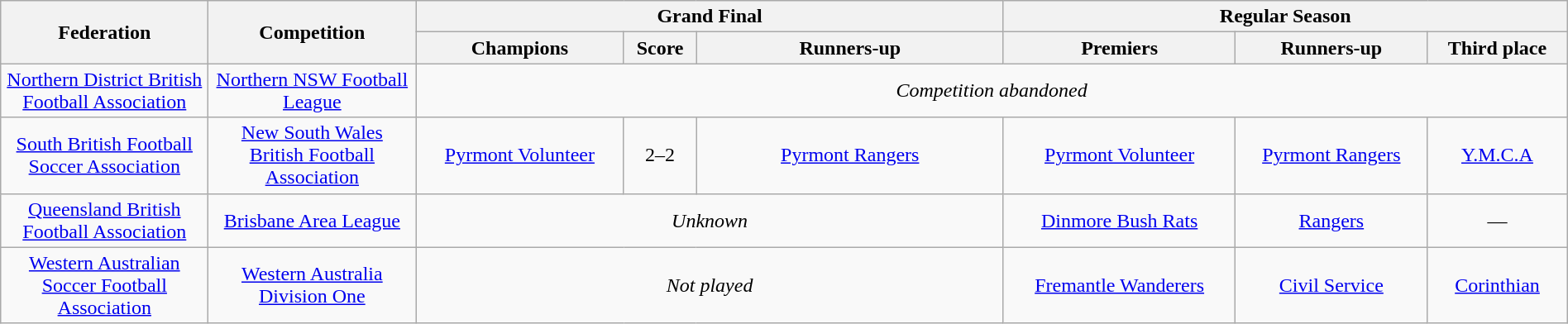<table class="wikitable" width="100%">
<tr>
<th rowspan="2" style="width:10em">Federation</th>
<th rowspan="2" style="width:10em">Competition</th>
<th colspan="3" scope="col">Grand Final</th>
<th colspan="3">Regular Season</th>
</tr>
<tr>
<th style="width:10em">Champions</th>
<th>Score</th>
<th style="width:15em">Runners-up</th>
<th>Premiers</th>
<th>Runners-up</th>
<th>Third place</th>
</tr>
<tr>
<td align="center"><a href='#'>Northern District British Football Association</a></td>
<td align="center"><a href='#'>Northern NSW Football League</a></td>
<td colspan="6" align="center"><em>Competition abandoned</em></td>
</tr>
<tr>
<td align="center"><a href='#'>South British Football Soccer Association</a></td>
<td align="center"><a href='#'>New South Wales British Football Association</a></td>
<td align="center"><a href='#'>Pyrmont Volunteer</a></td>
<td align="center">2–2</td>
<td align="center"><a href='#'>Pyrmont Rangers</a></td>
<td align="center"><a href='#'>Pyrmont Volunteer</a></td>
<td align="center"><a href='#'>Pyrmont Rangers</a></td>
<td align="center"><a href='#'>Y.M.C.A</a></td>
</tr>
<tr>
<td align="center"><a href='#'>Queensland British Football Association</a></td>
<td align="center"><a href='#'>Brisbane Area League</a></td>
<td colspan="3" align="center"><em>Unknown</em></td>
<td align="center"><a href='#'>Dinmore Bush Rats</a></td>
<td align="center"><a href='#'>Rangers</a></td>
<td align="center">—</td>
</tr>
<tr>
<td align="center"><a href='#'>Western Australian Soccer Football Association</a></td>
<td align="center"><a href='#'>Western Australia Division One</a></td>
<td colspan="3" align="center"><em>Not played</em></td>
<td align="center"><a href='#'>Fremantle Wanderers</a></td>
<td align="center"><a href='#'>Civil Service</a></td>
<td align="center"><a href='#'>Corinthian</a></td>
</tr>
</table>
